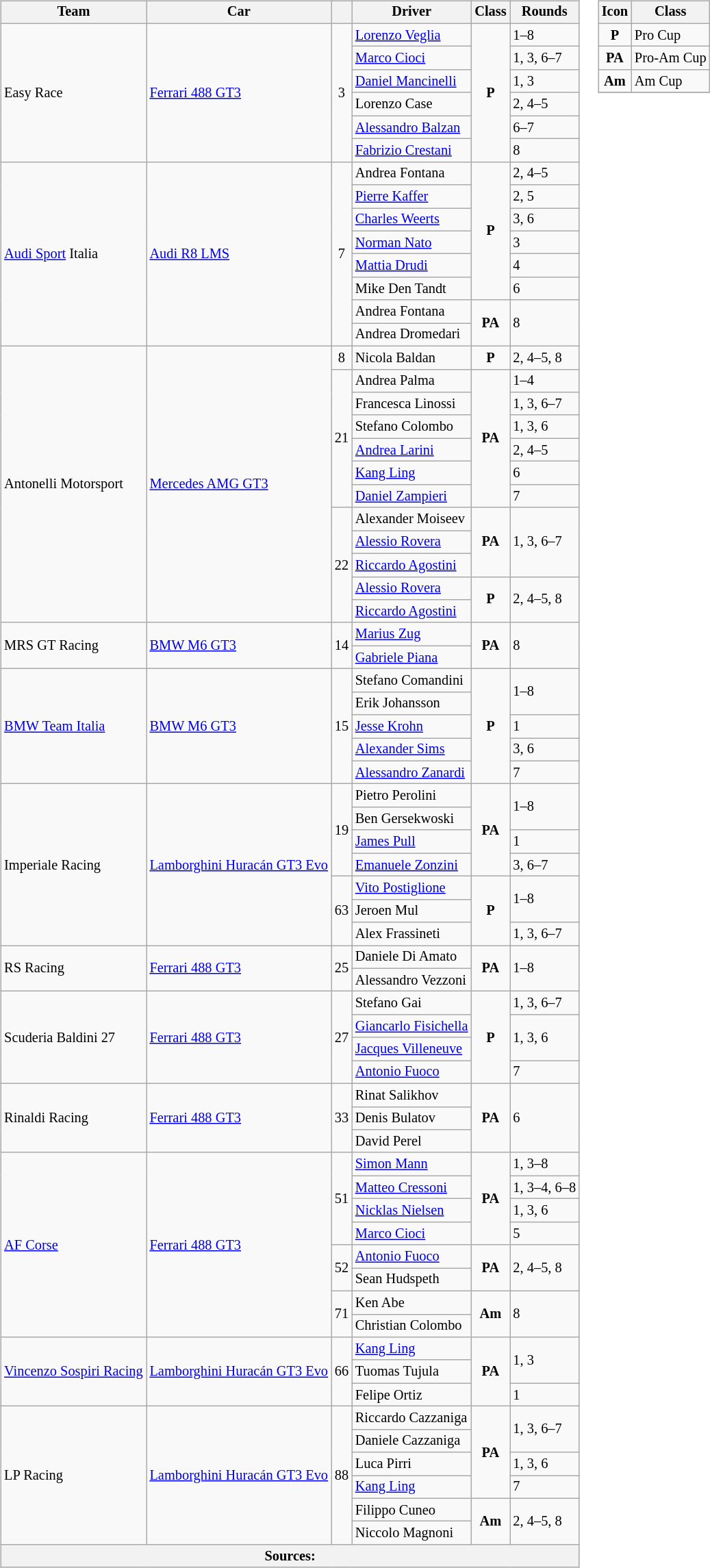<table>
<tr>
<td><br><table class="wikitable" style="font-size: 85%;">
<tr>
<th>Team</th>
<th>Car</th>
<th></th>
<th>Driver</th>
<th>Class</th>
<th>Rounds</th>
</tr>
<tr>
<td rowspan=6> Easy Race</td>
<td rowspan=6><a href='#'>Ferrari 488 GT3</a></td>
<td rowspan=6 align=center>3</td>
<td> <a href='#'>Lorenzo Veglia</a></td>
<td rowspan=6 align=center><strong><span>P</span></strong></td>
<td>1–8</td>
</tr>
<tr>
<td> <a href='#'>Marco Cioci</a></td>
<td>1, 3, 6–7</td>
</tr>
<tr>
<td> <a href='#'>Daniel Mancinelli</a></td>
<td>1, 3</td>
</tr>
<tr>
<td> Lorenzo Case</td>
<td>2, 4–5</td>
</tr>
<tr>
<td> <a href='#'>Alessandro Balzan</a></td>
<td>6–7</td>
</tr>
<tr>
<td> <a href='#'>Fabrizio Crestani</a></td>
<td>8</td>
</tr>
<tr>
<td rowspan=8> <a href='#'>Audi Sport</a> Italia</td>
<td rowspan=8><a href='#'>Audi R8 LMS</a></td>
<td rowspan=8 align=center>7</td>
<td> Andrea Fontana</td>
<td rowspan=6 align=center><strong><span>P</span></strong></td>
<td>2, 4–5</td>
</tr>
<tr>
<td> <a href='#'>Pierre Kaffer</a></td>
<td>2, 5</td>
</tr>
<tr>
<td> <a href='#'>Charles Weerts</a></td>
<td>3, 6</td>
</tr>
<tr>
<td> <a href='#'>Norman Nato</a></td>
<td>3</td>
</tr>
<tr>
<td> <a href='#'>Mattia Drudi</a></td>
<td>4</td>
</tr>
<tr>
<td> Mike Den Tandt</td>
<td>6</td>
</tr>
<tr>
<td> Andrea Fontana</td>
<td rowspan=2 align=center><strong><span>PA</span></strong></td>
<td rowspan=2>8</td>
</tr>
<tr>
<td> Andrea Dromedari</td>
</tr>
<tr>
<td rowspan=12> Antonelli Motorsport</td>
<td rowspan=12><a href='#'>Mercedes AMG GT3</a></td>
<td align=center>8</td>
<td> Nicola Baldan</td>
<td align=center><strong><span>P</span></strong></td>
<td>2, 4–5, 8</td>
</tr>
<tr>
<td rowspan=6 align=center>21</td>
<td> Andrea Palma</td>
<td rowspan=6 align=center><strong><span>PA</span></strong></td>
<td>1–4</td>
</tr>
<tr>
<td> Francesca Linossi</td>
<td>1, 3, 6–7</td>
</tr>
<tr>
<td> Stefano Colombo</td>
<td>1, 3, 6</td>
</tr>
<tr>
<td> <a href='#'>Andrea Larini</a></td>
<td>2, 4–5</td>
</tr>
<tr>
<td> <a href='#'>Kang Ling</a></td>
<td>6</td>
</tr>
<tr>
<td> <a href='#'>Daniel Zampieri</a></td>
<td>7</td>
</tr>
<tr>
<td rowspan=5 align=center>22</td>
<td> Alexander Moiseev</td>
<td rowspan=3 align=center><strong><span>PA</span></strong></td>
<td rowspan=3>1, 3, 6–7</td>
</tr>
<tr>
<td> <a href='#'>Alessio Rovera</a></td>
</tr>
<tr>
<td> <a href='#'>Riccardo Agostini</a></td>
</tr>
<tr>
<td> <a href='#'>Alessio Rovera</a></td>
<td rowspan=2 align=center><strong><span>P</span></strong></td>
<td rowspan=2>2, 4–5, 8</td>
</tr>
<tr>
<td> <a href='#'>Riccardo Agostini</a></td>
</tr>
<tr>
<td rowspan=2> MRS GT Racing</td>
<td rowspan=2><a href='#'>BMW M6 GT3</a></td>
<td rowspan=2 align=center>14</td>
<td> <a href='#'>Marius Zug</a></td>
<td rowspan=2 align=center><strong><span>PA</span></strong></td>
<td rowspan=2>8</td>
</tr>
<tr>
<td> <a href='#'>Gabriele Piana</a></td>
</tr>
<tr>
<td rowspan=5> <a href='#'>BMW Team Italia</a></td>
<td rowspan=5><a href='#'>BMW M6 GT3</a></td>
<td rowspan=5 align=center>15</td>
<td> Stefano Comandini</td>
<td rowspan=5 align=center><strong><span>P</span></strong></td>
<td rowspan=2>1–8</td>
</tr>
<tr>
<td> Erik Johansson</td>
</tr>
<tr>
<td> <a href='#'>Jesse Krohn</a></td>
<td>1</td>
</tr>
<tr>
<td> <a href='#'>Alexander Sims</a></td>
<td>3, 6</td>
</tr>
<tr>
<td> <a href='#'>Alessandro Zanardi</a></td>
<td>7</td>
</tr>
<tr>
<td rowspan=7> Imperiale Racing</td>
<td rowspan=7><a href='#'>Lamborghini Huracán GT3 Evo</a></td>
<td rowspan=4 align=center>19</td>
<td> Pietro Perolini</td>
<td rowspan=4 align=center><strong><span>PA</span></strong></td>
<td rowspan=2>1–8</td>
</tr>
<tr>
<td> Ben Gersekwoski</td>
</tr>
<tr>
<td> <a href='#'>James Pull</a></td>
<td>1</td>
</tr>
<tr>
<td> <a href='#'>Emanuele Zonzini</a></td>
<td>3, 6–7</td>
</tr>
<tr>
<td rowspan=3 align=center>63</td>
<td> <a href='#'>Vito Postiglione</a></td>
<td rowspan=3 align=center><strong><span>P</span></strong></td>
<td rowspan=2>1–8</td>
</tr>
<tr>
<td> Jeroen Mul</td>
</tr>
<tr>
<td> Alex Frassineti</td>
<td>1, 3, 6–7</td>
</tr>
<tr>
<td rowspan=2> RS Racing</td>
<td rowspan=2><a href='#'>Ferrari 488 GT3</a></td>
<td rowspan=2 align=center>25</td>
<td> Daniele Di Amato</td>
<td rowspan=2 align=center><strong><span>PA</span></strong></td>
<td rowspan=2>1–8</td>
</tr>
<tr>
<td> Alessandro Vezzoni</td>
</tr>
<tr>
<td rowspan=4> Scuderia Baldini 27</td>
<td rowspan=4><a href='#'>Ferrari 488 GT3</a></td>
<td rowspan=4 align=center>27</td>
<td> Stefano Gai</td>
<td rowspan=4 align=center><strong><span>P</span></strong></td>
<td>1, 3, 6–7</td>
</tr>
<tr>
<td> <a href='#'>Giancarlo Fisichella</a></td>
<td rowspan=2>1, 3, 6</td>
</tr>
<tr>
<td> <a href='#'>Jacques Villeneuve</a></td>
</tr>
<tr>
<td> <a href='#'>Antonio Fuoco</a></td>
<td>7</td>
</tr>
<tr>
<td rowspan=3> Rinaldi Racing</td>
<td rowspan=3><a href='#'>Ferrari 488 GT3</a></td>
<td rowspan=3 align=center>33</td>
<td> Rinat Salikhov</td>
<td rowspan=3 align=center><strong><span>PA</span></strong></td>
<td rowspan=3>6</td>
</tr>
<tr>
<td> Denis Bulatov</td>
</tr>
<tr>
<td> David Perel</td>
</tr>
<tr>
<td rowspan=8> <a href='#'>AF Corse</a></td>
<td rowspan=8><a href='#'>Ferrari 488 GT3</a></td>
<td rowspan=4 align=center>51</td>
<td> <a href='#'>Simon Mann</a></td>
<td rowspan=4 align=center><strong><span>PA</span></strong></td>
<td>1, 3–8</td>
</tr>
<tr>
<td> <a href='#'>Matteo Cressoni</a></td>
<td>1, 3–4, 6–8</td>
</tr>
<tr>
<td> <a href='#'>Nicklas Nielsen</a></td>
<td>1, 3, 6</td>
</tr>
<tr>
<td> <a href='#'>Marco Cioci</a></td>
<td>5</td>
</tr>
<tr>
<td rowspan=2 align=center>52</td>
<td> <a href='#'>Antonio Fuoco</a></td>
<td rowspan=2 align=center><strong><span>PA</span></strong></td>
<td rowspan=2>2, 4–5, 8</td>
</tr>
<tr>
<td> Sean Hudspeth</td>
</tr>
<tr>
<td rowspan=2 align=center>71</td>
<td> Ken Abe</td>
<td rowspan=2 align=center><strong><span>Am</span></strong></td>
<td rowspan=2>8</td>
</tr>
<tr>
<td> Christian Colombo</td>
</tr>
<tr>
<td rowspan=3> <a href='#'>Vincenzo Sospiri Racing</a></td>
<td rowspan=3><a href='#'>Lamborghini Huracán GT3 Evo</a></td>
<td rowspan=3 align=center>66</td>
<td> <a href='#'>Kang Ling</a></td>
<td rowspan=3 align=center><strong><span>PA</span></strong></td>
<td rowspan=2>1, 3</td>
</tr>
<tr>
<td> Tuomas Tujula</td>
</tr>
<tr>
<td> Felipe Ortiz</td>
<td>1</td>
</tr>
<tr>
<td rowspan=6> LP Racing</td>
<td rowspan=6><a href='#'>Lamborghini Huracán GT3 Evo</a></td>
<td rowspan=6 align=center>88</td>
<td> Riccardo Cazzaniga</td>
<td rowspan=4 align=center><strong><span>PA</span></strong></td>
<td rowspan=2>1, 3, 6–7</td>
</tr>
<tr>
<td> Daniele Cazzaniga</td>
</tr>
<tr>
<td> Luca Pirri</td>
<td>1, 3, 6</td>
</tr>
<tr>
<td> <a href='#'>Kang Ling</a></td>
<td>7</td>
</tr>
<tr>
<td> Filippo Cuneo</td>
<td rowspan=2 align=center><strong><span>Am</span></strong></td>
<td rowspan=2>2, 4–5, 8</td>
</tr>
<tr>
<td> Niccolo Magnoni</td>
</tr>
<tr>
<th colspan=6>Sources:</th>
</tr>
</table>
</td>
<td valign="top"><br><table class="wikitable" style="font-size: 85%;">
<tr>
<th>Icon</th>
<th>Class</th>
</tr>
<tr>
<td align=center><strong><span>P</span></strong></td>
<td>Pro Cup</td>
</tr>
<tr>
<td align=center><strong><span>PA</span></strong></td>
<td>Pro-Am Cup</td>
</tr>
<tr>
<td align=center><strong><span>Am</span></strong></td>
<td>Am Cup</td>
</tr>
<tr>
</tr>
</table>
</td>
</tr>
</table>
